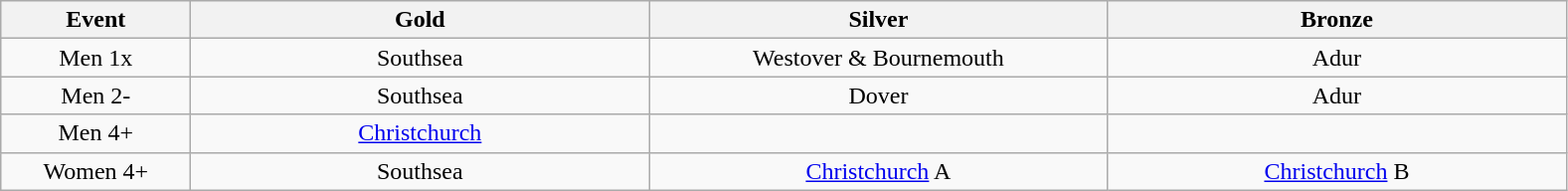<table class="wikitable" style="text-align:center">
<tr>
<th width=120>Event</th>
<th width=300>Gold</th>
<th width=300>Silver</th>
<th width=300>Bronze</th>
</tr>
<tr>
<td>Men 1x</td>
<td>Southsea</td>
<td>Westover & Bournemouth</td>
<td>Adur</td>
</tr>
<tr>
<td>Men 2-</td>
<td>Southsea</td>
<td>Dover</td>
<td>Adur</td>
</tr>
<tr>
<td>Men 4+</td>
<td><a href='#'>Christchurch</a></td>
<td></td>
<td></td>
</tr>
<tr>
<td>Women 4+</td>
<td>Southsea</td>
<td><a href='#'>Christchurch</a> A</td>
<td><a href='#'>Christchurch</a> B</td>
</tr>
</table>
